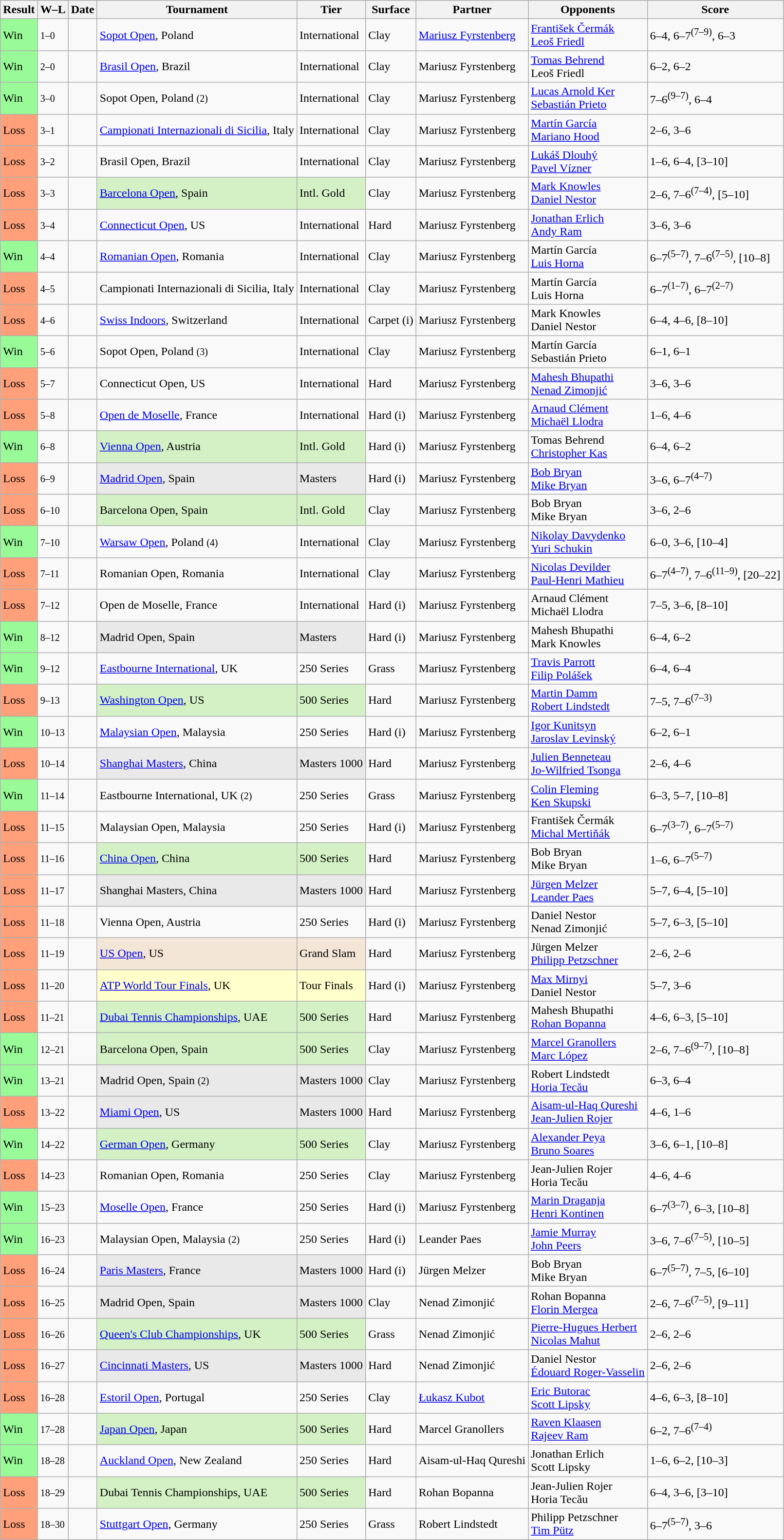<table class="sortable wikitable">
<tr>
<th>Result</th>
<th class="unsortable">W–L</th>
<th>Date</th>
<th>Tournament</th>
<th>Tier</th>
<th>Surface</th>
<th>Partner</th>
<th>Opponents</th>
<th class="unsortable">Score</th>
</tr>
<tr>
<td style="background:#98fb98;">Win</td>
<td><small>1–0</small></td>
<td><a href='#'></a></td>
<td><a href='#'>Sopot Open</a>, Poland</td>
<td>International</td>
<td>Clay</td>
<td> <a href='#'>Mariusz Fyrstenberg</a></td>
<td> <a href='#'>František Čermák</a><br> <a href='#'>Leoš Friedl</a></td>
<td>6–4, 6–7<sup>(7–9)</sup>, 6–3</td>
</tr>
<tr>
<td style="background:#98fb98;">Win</td>
<td><small>2–0</small></td>
<td><a href='#'></a></td>
<td><a href='#'>Brasil Open</a>, Brazil</td>
<td>International</td>
<td>Clay</td>
<td> Mariusz Fyrstenberg</td>
<td> <a href='#'>Tomas Behrend</a><br> Leoš Friedl</td>
<td>6–2, 6–2</td>
</tr>
<tr>
<td style="background:#98fb98;">Win</td>
<td><small>3–0</small></td>
<td><a href='#'></a></td>
<td>Sopot Open, Poland <small>(2)</small></td>
<td>International</td>
<td>Clay</td>
<td> Mariusz Fyrstenberg</td>
<td> <a href='#'>Lucas Arnold Ker</a><br> <a href='#'>Sebastián Prieto</a></td>
<td>7–6<sup>(9–7)</sup>, 6–4</td>
</tr>
<tr>
<td style="background:#ffa07a;">Loss</td>
<td><small>3–1</small></td>
<td></td>
<td><a href='#'>Campionati Internazionali di Sicilia</a>, Italy</td>
<td>International</td>
<td>Clay</td>
<td> Mariusz Fyrstenberg</td>
<td> <a href='#'>Martín García</a><br> <a href='#'>Mariano Hood</a></td>
<td>2–6, 3–6</td>
</tr>
<tr>
<td style="background:#ffa07a;">Loss</td>
<td><small>3–2</small></td>
<td><a href='#'></a></td>
<td>Brasil Open, Brazil</td>
<td>International</td>
<td>Clay</td>
<td> Mariusz Fyrstenberg</td>
<td> <a href='#'>Lukáš Dlouhý</a><br> <a href='#'>Pavel Vízner</a></td>
<td>1–6, 6–4, [3–10]</td>
</tr>
<tr>
<td style="background:#ffa07a;">Loss</td>
<td><small>3–3</small></td>
<td><a href='#'></a></td>
<td style="background:#D4F1C5;"><a href='#'>Barcelona Open</a>, Spain</td>
<td style="background:#D4F1C5;">Intl. Gold</td>
<td>Clay</td>
<td> Mariusz Fyrstenberg</td>
<td> <a href='#'>Mark Knowles</a><br> <a href='#'>Daniel Nestor</a></td>
<td>2–6, 7–6<sup>(7–4)</sup>, [5–10]</td>
</tr>
<tr>
<td style="background:#ffa07a;">Loss</td>
<td><small>3–4</small></td>
<td><a href='#'></a></td>
<td><a href='#'>Connecticut Open</a>, US</td>
<td>International</td>
<td>Hard</td>
<td> Mariusz Fyrstenberg</td>
<td> <a href='#'>Jonathan Erlich</a><br> <a href='#'>Andy Ram</a></td>
<td>3–6, 3–6</td>
</tr>
<tr>
<td style="background:#98fb98;">Win</td>
<td><small>4–4</small></td>
<td><a href='#'></a></td>
<td><a href='#'>Romanian Open</a>, Romania</td>
<td>International</td>
<td>Clay</td>
<td> Mariusz Fyrstenberg</td>
<td> Martín García<br> <a href='#'>Luis Horna</a></td>
<td>6–7<sup>(5–7)</sup>, 7–6<sup>(7–5)</sup>, [10–8]</td>
</tr>
<tr>
<td style="background:#ffa07a;">Loss</td>
<td><small>4–5</small></td>
<td><a href='#'></a></td>
<td>Campionati Internazionali di Sicilia, Italy</td>
<td>International</td>
<td>Clay</td>
<td> Mariusz Fyrstenberg</td>
<td> Martín García<br> Luis Horna</td>
<td>6–7<sup>(1–7)</sup>, 6–7<sup>(2–7)</sup></td>
</tr>
<tr>
<td style="background:#ffa07a;">Loss</td>
<td><small>4–6</small></td>
<td><a href='#'></a></td>
<td><a href='#'>Swiss Indoors</a>, Switzerland</td>
<td>International</td>
<td>Carpet (i)</td>
<td> Mariusz Fyrstenberg</td>
<td> Mark Knowles<br> Daniel Nestor</td>
<td>6–4, 4–6, [8–10]</td>
</tr>
<tr>
<td style="background:#98fb98;">Win</td>
<td><small>5–6</small></td>
<td><a href='#'></a></td>
<td>Sopot Open, Poland <small>(3)</small></td>
<td>International</td>
<td>Clay</td>
<td> Mariusz Fyrstenberg</td>
<td> Martín García<br> Sebastián Prieto</td>
<td>6–1, 6–1</td>
</tr>
<tr>
<td style="background:#ffa07a;">Loss</td>
<td><small>5–7</small></td>
<td><a href='#'></a></td>
<td>Connecticut Open, US</td>
<td>International</td>
<td>Hard</td>
<td> Mariusz Fyrstenberg</td>
<td> <a href='#'>Mahesh Bhupathi</a><br> <a href='#'>Nenad Zimonjić</a></td>
<td>3–6, 3–6</td>
</tr>
<tr>
<td style="background:#ffa07a;">Loss</td>
<td><small>5–8</small></td>
<td><a href='#'></a></td>
<td><a href='#'>Open de Moselle</a>, France</td>
<td>International</td>
<td>Hard (i)</td>
<td> Mariusz Fyrstenberg</td>
<td> <a href='#'>Arnaud Clément</a><br> <a href='#'>Michaël Llodra</a></td>
<td>1–6, 4–6</td>
</tr>
<tr>
<td style="background:#98fb98;">Win</td>
<td><small>6–8</small></td>
<td><a href='#'></a></td>
<td style="background:#D4F1C5;"><a href='#'>Vienna Open</a>, Austria</td>
<td style="background:#D4F1C5;">Intl. Gold</td>
<td>Hard (i)</td>
<td> Mariusz Fyrstenberg</td>
<td> Tomas Behrend<br> <a href='#'>Christopher Kas</a></td>
<td>6–4, 6–2</td>
</tr>
<tr>
<td style="background:#ffa07a;">Loss</td>
<td><small>6–9</small></td>
<td><a href='#'></a></td>
<td style="background:#E9E9E9;"><a href='#'>Madrid Open</a>, Spain</td>
<td style="background:#E9E9E9;">Masters</td>
<td>Hard (i)</td>
<td> Mariusz Fyrstenberg</td>
<td> <a href='#'>Bob Bryan</a><br> <a href='#'>Mike Bryan</a></td>
<td>3–6, 6–7<sup>(4–7)</sup></td>
</tr>
<tr>
<td style="background:#ffa07a;">Loss</td>
<td><small>6–10</small></td>
<td><a href='#'></a></td>
<td style="background:#D4F1C5;">Barcelona Open, Spain</td>
<td style="background:#D4F1C5;">Intl. Gold</td>
<td>Clay</td>
<td> Mariusz Fyrstenberg</td>
<td> Bob Bryan<br> Mike Bryan</td>
<td>3–6, 2–6</td>
</tr>
<tr>
<td style="background:#98fb98;">Win</td>
<td><small>7–10</small></td>
<td><a href='#'></a></td>
<td><a href='#'>Warsaw Open</a>, Poland <small>(4)</small></td>
<td>International</td>
<td>Clay</td>
<td> Mariusz Fyrstenberg</td>
<td> <a href='#'>Nikolay Davydenko</a><br> <a href='#'>Yuri Schukin</a></td>
<td>6–0, 3–6, [10–4]</td>
</tr>
<tr>
<td style="background:#ffa07a;">Loss</td>
<td><small>7–11</small></td>
<td><a href='#'></a></td>
<td>Romanian Open, Romania</td>
<td>International</td>
<td>Clay</td>
<td> Mariusz Fyrstenberg</td>
<td> <a href='#'>Nicolas Devilder</a><br> <a href='#'>Paul-Henri Mathieu</a></td>
<td>6–7<sup>(4–7)</sup>, 7–6<sup>(11–9)</sup>, [20–22]</td>
</tr>
<tr>
<td style="background:#ffa07a;">Loss</td>
<td><small>7–12</small></td>
<td><a href='#'></a></td>
<td>Open de Moselle, France</td>
<td>International</td>
<td>Hard (i)</td>
<td> Mariusz Fyrstenberg</td>
<td> Arnaud Clément<br> Michaël Llodra</td>
<td>7–5, 3–6, [8–10]</td>
</tr>
<tr>
<td style="background:#98fb98;">Win</td>
<td><small>8–12</small></td>
<td><a href='#'></a></td>
<td style="background:#E9E9E9;">Madrid Open, Spain</td>
<td style="background:#E9E9E9;">Masters</td>
<td>Hard (i)</td>
<td> Mariusz Fyrstenberg</td>
<td> Mahesh Bhupathi<br> Mark Knowles</td>
<td>6–4, 6–2</td>
</tr>
<tr>
<td style="background:#98fb98;">Win</td>
<td><small>9–12</small></td>
<td><a href='#'></a></td>
<td><a href='#'>Eastbourne International</a>, UK</td>
<td>250 Series</td>
<td>Grass</td>
<td> Mariusz Fyrstenberg</td>
<td> <a href='#'>Travis Parrott</a><br> <a href='#'>Filip Polášek</a></td>
<td>6–4, 6–4</td>
</tr>
<tr>
<td style="background:#ffa07a;">Loss</td>
<td><small>9–13</small></td>
<td><a href='#'></a></td>
<td style="background:#D4F1C5;"><a href='#'>Washington Open</a>, US</td>
<td style="background:#D4F1C5;">500 Series</td>
<td>Hard</td>
<td> Mariusz Fyrstenberg</td>
<td> <a href='#'>Martin Damm</a><br> <a href='#'>Robert Lindstedt</a></td>
<td>7–5, 7–6<sup>(7–3)</sup></td>
</tr>
<tr>
<td style="background:#98fb98;">Win</td>
<td><small>10–13</small></td>
<td><a href='#'></a></td>
<td><a href='#'>Malaysian Open</a>, Malaysia</td>
<td>250 Series</td>
<td>Hard (i)</td>
<td> Mariusz Fyrstenberg</td>
<td> <a href='#'>Igor Kunitsyn</a><br> <a href='#'>Jaroslav Levinský</a></td>
<td>6–2, 6–1</td>
</tr>
<tr>
<td style="background:#ffa07a;">Loss</td>
<td><small>10–14</small></td>
<td><a href='#'></a></td>
<td style="background:#E9E9E9;"><a href='#'>Shanghai Masters</a>, China</td>
<td style="background:#E9E9E9;">Masters 1000</td>
<td>Hard</td>
<td> Mariusz Fyrstenberg</td>
<td> <a href='#'>Julien Benneteau</a><br> <a href='#'>Jo-Wilfried Tsonga</a></td>
<td>2–6, 4–6</td>
</tr>
<tr>
<td style="background:#98fb98;">Win</td>
<td><small>11–14</small></td>
<td><a href='#'></a></td>
<td>Eastbourne International, UK <small>(2)</small></td>
<td>250 Series</td>
<td>Grass</td>
<td> Mariusz Fyrstenberg</td>
<td> <a href='#'>Colin Fleming</a><br> <a href='#'>Ken Skupski</a></td>
<td>6–3, 5–7, [10–8]</td>
</tr>
<tr>
<td style="background:#ffa07a;">Loss</td>
<td><small>11–15</small></td>
<td><a href='#'></a></td>
<td>Malaysian Open, Malaysia</td>
<td>250 Series</td>
<td>Hard (i)</td>
<td> Mariusz Fyrstenberg</td>
<td> František Čermák<br> <a href='#'>Michal Mertiňák</a></td>
<td>6–7<sup>(3–7)</sup>, 6–7<sup>(5–7)</sup></td>
</tr>
<tr>
<td style="background:#ffa07a;">Loss</td>
<td><small>11–16</small></td>
<td><a href='#'></a></td>
<td style="background:#D4F1C5;"><a href='#'>China Open</a>, China</td>
<td style="background:#D4F1C5;">500 Series</td>
<td>Hard</td>
<td> Mariusz Fyrstenberg</td>
<td> Bob Bryan<br> Mike Bryan</td>
<td>1–6, 6–7<sup>(5–7)</sup></td>
</tr>
<tr>
<td style="background:#ffa07a;">Loss</td>
<td><small>11–17</small></td>
<td><a href='#'></a></td>
<td style="background:#E9E9E9;">Shanghai Masters, China</td>
<td style="background:#E9E9E9;">Masters 1000</td>
<td>Hard</td>
<td> Mariusz Fyrstenberg</td>
<td> <a href='#'>Jürgen Melzer</a><br> <a href='#'>Leander Paes</a></td>
<td>5–7, 6–4, [5–10]</td>
</tr>
<tr>
<td style="background:#ffa07a;">Loss</td>
<td><small>11–18</small></td>
<td><a href='#'></a></td>
<td>Vienna Open, Austria</td>
<td>250 Series</td>
<td>Hard (i)</td>
<td> Mariusz Fyrstenberg</td>
<td> Daniel Nestor<br> Nenad Zimonjić</td>
<td>5–7, 6–3, [5–10]</td>
</tr>
<tr>
<td style="background:#ffa07a;">Loss</td>
<td><small>11–19</small></td>
<td><a href='#'></a></td>
<td style="background:#F3E6D7;"><a href='#'>US Open</a>, US</td>
<td style="background:#F3E6D7;">Grand Slam</td>
<td>Hard</td>
<td> Mariusz Fyrstenberg</td>
<td> Jürgen Melzer<br> <a href='#'>Philipp Petzschner</a></td>
<td>2–6, 2–6</td>
</tr>
<tr>
<td style="background:#ffa07a;">Loss</td>
<td><small>11–20</small></td>
<td><a href='#'></a></td>
<td style="background:#ffffcc;"><a href='#'>ATP World Tour Finals</a>, UK</td>
<td style="background:#ffffcc;">Tour Finals</td>
<td>Hard (i)</td>
<td> Mariusz Fyrstenberg</td>
<td> <a href='#'>Max Mirnyi</a><br> Daniel Nestor</td>
<td>5–7, 3–6</td>
</tr>
<tr>
<td style="background:#ffa07a;">Loss</td>
<td><small>11–21</small></td>
<td><a href='#'></a></td>
<td style="background:#D4F1C5;"><a href='#'>Dubai Tennis Championships</a>, UAE</td>
<td style="background:#D4F1C5;">500 Series</td>
<td>Hard</td>
<td> Mariusz Fyrstenberg</td>
<td> Mahesh Bhupathi<br> <a href='#'>Rohan Bopanna</a></td>
<td>4–6, 6–3, [5–10]</td>
</tr>
<tr>
<td style="background:#98fb98;">Win</td>
<td><small>12–21</small></td>
<td><a href='#'></a></td>
<td style="background:#D4F1C5;">Barcelona Open, Spain</td>
<td style="background:#D4F1C5;">500 Series</td>
<td>Clay</td>
<td> Mariusz Fyrstenberg</td>
<td> <a href='#'>Marcel Granollers</a><br> <a href='#'>Marc López</a></td>
<td>2–6, 7–6<sup>(9–7)</sup>, [10–8]</td>
</tr>
<tr>
<td style="background:#98fb98;">Win</td>
<td><small>13–21</small></td>
<td><a href='#'></a></td>
<td style="background:#E9E9E9;">Madrid Open, Spain <small>(2)</small></td>
<td style="background:#E9E9E9;">Masters 1000</td>
<td>Clay</td>
<td> Mariusz Fyrstenberg</td>
<td> Robert Lindstedt<br> <a href='#'>Horia Tecău</a></td>
<td>6–3, 6–4</td>
</tr>
<tr>
<td style="background:#ffa07a;">Loss</td>
<td><small>13–22</small></td>
<td><a href='#'></a></td>
<td style="background:#E9E9E9;"><a href='#'>Miami Open</a>, US</td>
<td style="background:#E9E9E9;">Masters 1000</td>
<td>Hard</td>
<td> Mariusz Fyrstenberg</td>
<td> <a href='#'>Aisam-ul-Haq Qureshi </a><br> <a href='#'>Jean-Julien Rojer</a></td>
<td>4–6, 1–6</td>
</tr>
<tr>
<td style="background:#98fb98;">Win</td>
<td><small>14–22</small></td>
<td><a href='#'></a></td>
<td style="background:#D4F1C5;"><a href='#'>German Open</a>, Germany</td>
<td style="background:#D4F1C5;">500 Series</td>
<td>Clay</td>
<td> Mariusz Fyrstenberg</td>
<td> <a href='#'>Alexander Peya</a><br> <a href='#'>Bruno Soares</a></td>
<td>3–6, 6–1, [10–8]</td>
</tr>
<tr>
<td style="background:#ffa07a;">Loss</td>
<td><small>14–23</small></td>
<td><a href='#'></a></td>
<td>Romanian Open, Romania</td>
<td>250 Series</td>
<td>Clay</td>
<td> Mariusz Fyrstenberg</td>
<td> Jean-Julien Rojer<br> Horia Tecău</td>
<td>4–6, 4–6</td>
</tr>
<tr>
<td style="background:#98fb98;">Win</td>
<td><small>15–23</small></td>
<td><a href='#'></a></td>
<td><a href='#'>Moselle Open</a>, France</td>
<td>250 Series</td>
<td>Hard (i)</td>
<td> Mariusz Fyrstenberg</td>
<td> <a href='#'>Marin Draganja</a><br> <a href='#'>Henri Kontinen</a></td>
<td>6–7<sup>(3–7)</sup>, 6–3, [10–8]</td>
</tr>
<tr>
<td style="background:#98fb98;">Win</td>
<td><small>16–23</small></td>
<td><a href='#'></a></td>
<td>Malaysian Open, Malaysia <small>(2)</small></td>
<td>250 Series</td>
<td>Hard (i)</td>
<td> Leander Paes</td>
<td> <a href='#'>Jamie Murray</a><br> <a href='#'>John Peers</a></td>
<td>3–6, 7–6<sup>(7–5)</sup>, [10–5]</td>
</tr>
<tr>
<td style="background:#ffa07a;">Loss</td>
<td><small>16–24</small></td>
<td><a href='#'></a></td>
<td style="background:#E9E9E9;"><a href='#'>Paris Masters</a>, France</td>
<td style="background:#E9E9E9;">Masters 1000</td>
<td>Hard (i)</td>
<td> Jürgen Melzer</td>
<td> Bob Bryan<br> Mike Bryan</td>
<td>6–7<sup>(5–7)</sup>, 7–5, [6–10]</td>
</tr>
<tr>
<td style="background:#ffa07a;">Loss</td>
<td><small>16–25</small></td>
<td><a href='#'></a></td>
<td style="background:#E9E9E9;">Madrid Open, Spain</td>
<td style="background:#E9E9E9;">Masters 1000</td>
<td>Clay</td>
<td> Nenad Zimonjić</td>
<td> Rohan Bopanna<br> <a href='#'>Florin Mergea</a></td>
<td>2–6, 7–6<sup>(7–5)</sup>, [9–11]</td>
</tr>
<tr>
<td style="background:#ffa07a;">Loss</td>
<td><small>16–26</small></td>
<td><a href='#'></a></td>
<td style="background:#D4F1C5;"><a href='#'>Queen's Club Championships</a>, UK</td>
<td style="background:#D4F1C5;">500 Series</td>
<td>Grass</td>
<td> Nenad Zimonjić</td>
<td> <a href='#'>Pierre-Hugues Herbert</a><br> <a href='#'>Nicolas Mahut</a></td>
<td>2–6, 2–6</td>
</tr>
<tr>
<td style="background:#ffa07a;">Loss</td>
<td><small>16–27</small></td>
<td><a href='#'></a></td>
<td style="background:#E9E9E9;"><a href='#'>Cincinnati Masters</a>, US</td>
<td style="background:#E9E9E9;">Masters 1000</td>
<td>Hard</td>
<td> Nenad Zimonjić</td>
<td> Daniel Nestor<br> <a href='#'>Édouard Roger-Vasselin</a></td>
<td>2–6, 2–6</td>
</tr>
<tr>
<td style="background:#ffa07a;">Loss</td>
<td><small>16–28</small></td>
<td><a href='#'></a></td>
<td><a href='#'>Estoril Open</a>, Portugal</td>
<td>250 Series</td>
<td>Clay</td>
<td> <a href='#'>Łukasz Kubot</a></td>
<td> <a href='#'>Eric Butorac</a><br> <a href='#'>Scott Lipsky</a></td>
<td>4–6, 6–3, [8–10]</td>
</tr>
<tr>
<td style="background:#98fb98;">Win</td>
<td><small>17–28</small></td>
<td><a href='#'></a></td>
<td style="background:#D4F1C5;"><a href='#'>Japan Open</a>, Japan</td>
<td style="background:#D4F1C5;">500 Series</td>
<td>Hard</td>
<td> Marcel Granollers</td>
<td> <a href='#'>Raven Klaasen</a><br> <a href='#'>Rajeev Ram</a></td>
<td>6–2, 7–6<sup>(7–4)</sup></td>
</tr>
<tr>
<td style="background:#98fb98;">Win</td>
<td><small>18–28</small></td>
<td><a href='#'></a></td>
<td><a href='#'>Auckland Open</a>, New Zealand</td>
<td>250 Series</td>
<td>Hard</td>
<td> Aisam-ul-Haq Qureshi</td>
<td> Jonathan Erlich<br> Scott Lipsky</td>
<td>1–6, 6–2, [10–3]</td>
</tr>
<tr>
<td style="background:#ffa07a;">Loss</td>
<td><small>18–29</small></td>
<td><a href='#'></a></td>
<td style="background:#D4F1C5;">Dubai Tennis Championships, UAE</td>
<td style="background:#D4F1C5;">500 Series</td>
<td>Hard</td>
<td> Rohan Bopanna</td>
<td> Jean-Julien Rojer<br> Horia Tecău</td>
<td>6–4, 3–6, [3–10]</td>
</tr>
<tr>
<td style="background:#ffa07a;">Loss</td>
<td><small>18–30</small></td>
<td><a href='#'></a></td>
<td><a href='#'>Stuttgart Open</a>, Germany</td>
<td>250 Series</td>
<td>Grass</td>
<td> Robert Lindstedt</td>
<td> Philipp Petzschner<br> <a href='#'>Tim Pütz</a></td>
<td>6–7<sup>(5–7)</sup>, 3–6</td>
</tr>
</table>
